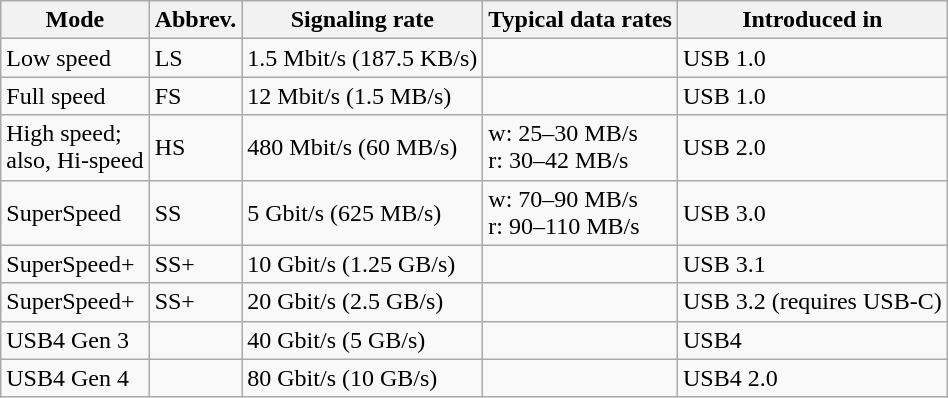<table class="wikitable floatright">
<tr>
<th>Mode</th>
<th>Abbrev.</th>
<th>Signaling rate</th>
<th>Typical data rates</th>
<th>Introduced in</th>
</tr>
<tr>
<td>Low speed</td>
<td>LS</td>
<td>1.5 Mbit/s (187.5 KB/s)</td>
<td></td>
<td>USB 1.0</td>
</tr>
<tr>
<td>Full speed</td>
<td>FS</td>
<td>12 Mbit/s (1.5 MB/s)</td>
<td></td>
<td>USB 1.0</td>
</tr>
<tr>
<td>High speed; <br>also, Hi-speed</td>
<td>HS</td>
<td>480 Mbit/s (60 MB/s)</td>
<td>w: 25–30 MB/s<br>r: 30–42 MB/s</td>
<td>USB 2.0</td>
</tr>
<tr>
<td>SuperSpeed</td>
<td>SS</td>
<td>5 Gbit/s (625 MB/s)</td>
<td>w: 70–90 MB/s<br>r: 90–110 MB/s</td>
<td>USB 3.0</td>
</tr>
<tr>
<td>SuperSpeed+</td>
<td>SS+</td>
<td>10 Gbit/s (1.25 GB/s)</td>
<td></td>
<td>USB 3.1</td>
</tr>
<tr>
<td>SuperSpeed+</td>
<td>SS+</td>
<td>20 Gbit/s (2.5 GB/s)</td>
<td></td>
<td>USB 3.2 (requires USB-C)</td>
</tr>
<tr>
<td>USB4 Gen 3</td>
<td></td>
<td>40 Gbit/s (5 GB/s)</td>
<td></td>
<td>USB4</td>
</tr>
<tr>
<td>USB4 Gen 4</td>
<td></td>
<td>80 Gbit/s (10 GB/s)</td>
<td></td>
<td>USB4 2.0</td>
</tr>
</table>
